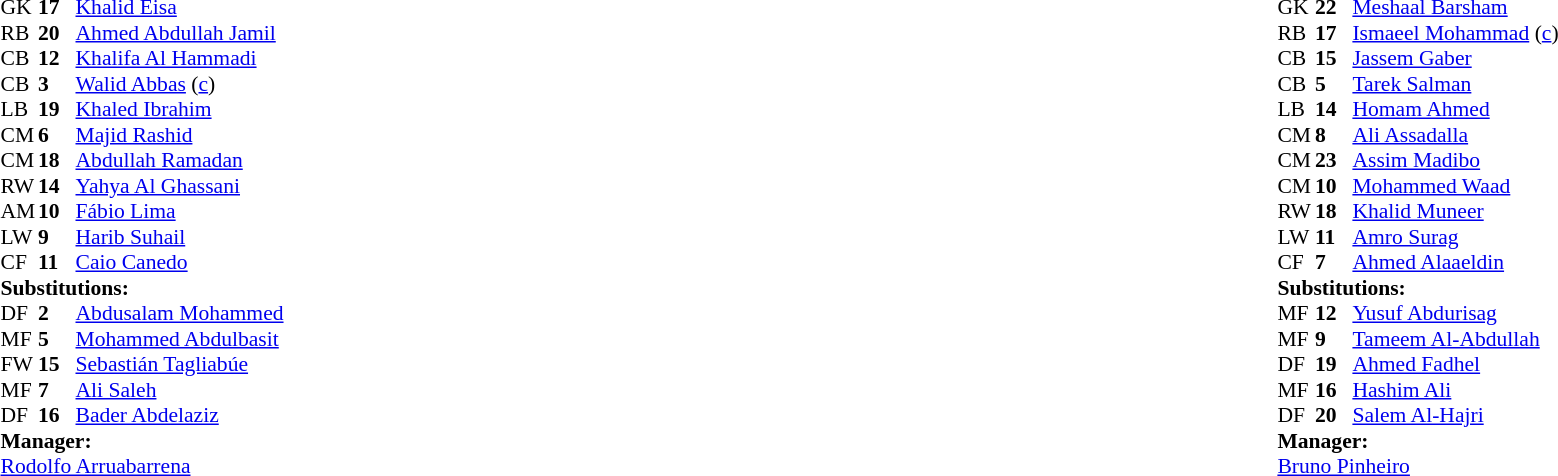<table width="100%">
<tr>
<td valign="top" width="40%"><br><table style="font-size:90%" cellspacing="0" cellpadding="0">
<tr>
<th width=25></th>
<th width=25></th>
</tr>
<tr>
<td>GK</td>
<td><strong>17</strong></td>
<td><a href='#'>Khalid Eisa</a></td>
</tr>
<tr>
<td>RB</td>
<td><strong>20</strong></td>
<td><a href='#'>Ahmed Abdullah Jamil</a></td>
<td></td>
<td></td>
</tr>
<tr>
<td>CB</td>
<td><strong>12</strong></td>
<td><a href='#'>Khalifa Al Hammadi</a></td>
<td></td>
<td></td>
</tr>
<tr>
<td>CB</td>
<td><strong>3</strong></td>
<td><a href='#'>Walid Abbas</a> (<a href='#'>c</a>)</td>
</tr>
<tr>
<td>LB</td>
<td><strong>19</strong></td>
<td><a href='#'>Khaled Ibrahim</a></td>
</tr>
<tr>
<td>CM</td>
<td><strong>6</strong></td>
<td><a href='#'>Majid Rashid</a></td>
<td></td>
</tr>
<tr>
<td>CM</td>
<td><strong>18</strong></td>
<td><a href='#'>Abdullah Ramadan</a></td>
<td></td>
<td></td>
</tr>
<tr>
<td>RW</td>
<td><strong>14</strong></td>
<td><a href='#'>Yahya Al Ghassani</a></td>
<td></td>
<td></td>
</tr>
<tr>
<td>AM</td>
<td><strong>10</strong></td>
<td><a href='#'>Fábio Lima</a></td>
</tr>
<tr>
<td>LW</td>
<td><strong>9</strong></td>
<td><a href='#'>Harib Suhail</a></td>
</tr>
<tr>
<td>CF</td>
<td><strong>11</strong></td>
<td><a href='#'>Caio Canedo</a></td>
<td></td>
<td></td>
</tr>
<tr>
<td colspan=3><strong>Substitutions:</strong></td>
</tr>
<tr>
<td>DF</td>
<td><strong>2</strong></td>
<td><a href='#'>Abdusalam Mohammed</a></td>
<td></td>
<td></td>
</tr>
<tr>
<td>MF</td>
<td><strong>5</strong></td>
<td><a href='#'>Mohammed Abdulbasit</a></td>
<td></td>
<td></td>
</tr>
<tr>
<td>FW</td>
<td><strong>15</strong></td>
<td><a href='#'>Sebastián Tagliabúe</a></td>
<td></td>
<td></td>
</tr>
<tr>
<td>MF</td>
<td><strong>7</strong></td>
<td><a href='#'>Ali Saleh</a></td>
<td></td>
<td></td>
</tr>
<tr>
<td>DF</td>
<td><strong>16</strong></td>
<td><a href='#'>Bader Abdelaziz</a></td>
<td></td>
<td></td>
</tr>
<tr>
<td colspan=3><strong>Manager:</strong></td>
</tr>
<tr>
<td colspan=3> <a href='#'>Rodolfo Arruabarrena</a></td>
</tr>
</table>
</td>
<td valign="top"></td>
<td valign="top" width="50%"><br><table style="font-size:90%; margin:auto" cellspacing="0" cellpadding="0">
<tr>
<th width=25></th>
<th width=25></th>
</tr>
<tr>
<td>GK</td>
<td><strong>22</strong></td>
<td><a href='#'>Meshaal Barsham</a></td>
</tr>
<tr>
<td>RB</td>
<td><strong>17</strong></td>
<td><a href='#'>Ismaeel Mohammad</a> (<a href='#'>c</a>)</td>
<td></td>
<td></td>
</tr>
<tr>
<td>CB</td>
<td><strong>15</strong></td>
<td><a href='#'>Jassem Gaber</a></td>
</tr>
<tr>
<td>CB</td>
<td><strong>5</strong></td>
<td><a href='#'>Tarek Salman</a></td>
</tr>
<tr>
<td>LB</td>
<td><strong>14</strong></td>
<td><a href='#'>Homam Ahmed</a></td>
</tr>
<tr>
<td>CM</td>
<td><strong>8</strong></td>
<td><a href='#'>Ali Assadalla</a></td>
</tr>
<tr>
<td>CM</td>
<td><strong>23</strong></td>
<td><a href='#'>Assim Madibo</a></td>
</tr>
<tr>
<td>CM</td>
<td><strong>10</strong></td>
<td><a href='#'>Mohammed Waad</a></td>
<td></td>
<td></td>
</tr>
<tr>
<td>RW</td>
<td><strong>18</strong></td>
<td><a href='#'>Khalid Muneer</a></td>
<td></td>
<td></td>
</tr>
<tr>
<td>LW</td>
<td><strong>11</strong></td>
<td><a href='#'>Amro Surag</a></td>
<td></td>
<td></td>
</tr>
<tr>
<td>CF</td>
<td><strong>7</strong></td>
<td><a href='#'>Ahmed Alaaeldin</a></td>
<td></td>
<td></td>
</tr>
<tr>
<td colspan=3><strong>Substitutions:</strong></td>
</tr>
<tr>
<td>MF</td>
<td><strong>12</strong></td>
<td><a href='#'>Yusuf Abdurisag</a></td>
<td></td>
<td></td>
</tr>
<tr>
<td>MF</td>
<td><strong>9</strong></td>
<td><a href='#'>Tameem Al-Abdullah</a></td>
<td></td>
<td></td>
</tr>
<tr>
<td>DF</td>
<td><strong>19</strong></td>
<td><a href='#'>Ahmed Fadhel</a></td>
<td></td>
<td></td>
</tr>
<tr>
<td>MF</td>
<td><strong>16</strong></td>
<td><a href='#'>Hashim Ali</a></td>
<td></td>
<td></td>
</tr>
<tr>
<td>DF</td>
<td><strong>20</strong></td>
<td><a href='#'>Salem Al-Hajri</a></td>
<td></td>
<td></td>
</tr>
<tr>
<td colspan=3><strong>Manager:</strong></td>
</tr>
<tr>
<td colspan=3> <a href='#'>Bruno Pinheiro</a></td>
</tr>
</table>
</td>
</tr>
</table>
